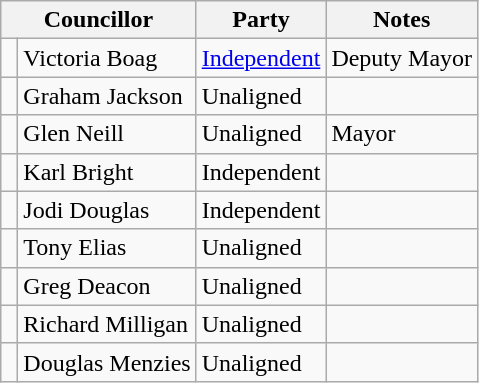<table class="wikitable">
<tr>
<th colspan="2">Councillor</th>
<th>Party</th>
<th>Notes</th>
</tr>
<tr>
<td> </td>
<td>Victoria Boag</td>
<td><a href='#'>Independent</a></td>
<td>Deputy Mayor</td>
</tr>
<tr>
<td> </td>
<td>Graham Jackson</td>
<td>Unaligned</td>
<td></td>
</tr>
<tr>
<td> </td>
<td>Glen Neill</td>
<td>Unaligned</td>
<td>Mayor</td>
</tr>
<tr>
<td> </td>
<td>Karl Bright</td>
<td>Independent</td>
<td></td>
</tr>
<tr>
<td> </td>
<td>Jodi Douglas</td>
<td>Independent</td>
<td></td>
</tr>
<tr>
<td> </td>
<td>Tony Elias</td>
<td>Unaligned</td>
<td></td>
</tr>
<tr>
<td> </td>
<td>Greg Deacon</td>
<td>Unaligned</td>
<td></td>
</tr>
<tr>
<td> </td>
<td>Richard Milligan</td>
<td>Unaligned</td>
<td></td>
</tr>
<tr>
<td> </td>
<td>Douglas Menzies</td>
<td>Unaligned</td>
<td></td>
</tr>
</table>
